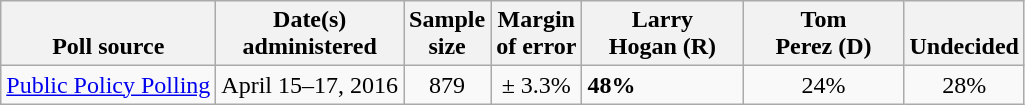<table class="wikitable">
<tr valign=bottom>
<th>Poll source</th>
<th>Date(s)<br>administered</th>
<th>Sample<br>size</th>
<th>Margin<br>of error</th>
<th style="width:100px;">Larry<br>Hogan (R)</th>
<th style="width:100px;">Tom<br>Perez (D)</th>
<th>Undecided</th>
</tr>
<tr>
<td><a href='#'>Public Policy Polling</a></td>
<td align=center>April 15–17, 2016</td>
<td align=center>879</td>
<td align=center>± 3.3%</td>
<td><strong>48%</strong></td>
<td align=center>24%</td>
<td align=center>28%</td>
</tr>
</table>
